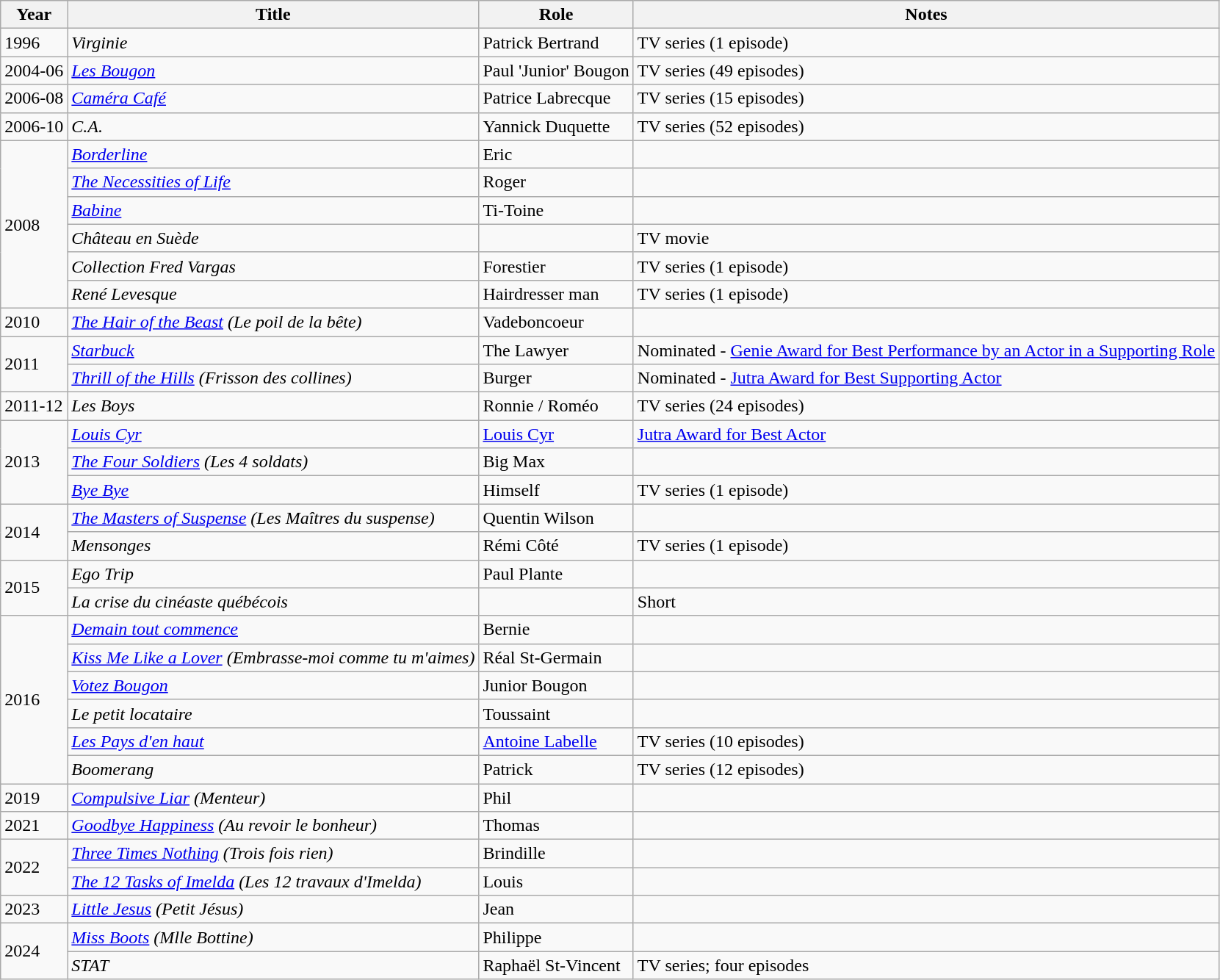<table class="wikitable">
<tr>
<th>Year</th>
<th>Title</th>
<th>Role</th>
<th>Notes</th>
</tr>
<tr>
<td rowspan=1>1996</td>
<td><em>Virginie</em></td>
<td>Patrick Bertrand</td>
<td>TV series (1 episode)</td>
</tr>
<tr>
<td rowspan=1>2004-06</td>
<td><em><a href='#'>Les Bougon</a></em></td>
<td>Paul 'Junior' Bougon</td>
<td>TV series (49 episodes)</td>
</tr>
<tr>
<td rowspan=1>2006-08</td>
<td><em><a href='#'>Caméra Café</a></em></td>
<td>Patrice Labrecque</td>
<td>TV series (15 episodes)</td>
</tr>
<tr>
<td rowspan=1>2006-10</td>
<td><em>C.A.</em></td>
<td>Yannick Duquette</td>
<td>TV series (52 episodes)</td>
</tr>
<tr>
<td rowspan=6>2008</td>
<td><em><a href='#'>Borderline</a></em></td>
<td>Eric</td>
<td></td>
</tr>
<tr>
<td><em><a href='#'>The Necessities of Life</a></em></td>
<td>Roger</td>
<td></td>
</tr>
<tr>
<td><em><a href='#'>Babine</a></em></td>
<td>Ti-Toine</td>
<td></td>
</tr>
<tr>
<td><em>Château en Suède</em></td>
<td></td>
<td>TV movie</td>
</tr>
<tr>
<td><em>Collection Fred Vargas</em></td>
<td>Forestier</td>
<td>TV series (1 episode)</td>
</tr>
<tr>
<td><em>René Levesque</em></td>
<td>Hairdresser man</td>
<td>TV series (1 episode)</td>
</tr>
<tr>
<td rowspan=1>2010</td>
<td><em><a href='#'>The Hair of the Beast</a> (Le poil de la bête)</em></td>
<td>Vadeboncoeur</td>
<td></td>
</tr>
<tr>
<td rowspan=2>2011</td>
<td><em><a href='#'>Starbuck</a></em></td>
<td>The Lawyer</td>
<td>Nominated - <a href='#'>Genie Award for Best Performance by an Actor in a Supporting Role</a></td>
</tr>
<tr>
<td><em><a href='#'>Thrill of the Hills</a> (Frisson des collines)</em></td>
<td>Burger</td>
<td>Nominated - <a href='#'>Jutra Award for Best Supporting Actor</a></td>
</tr>
<tr>
<td rowspan=1>2011-12</td>
<td><em>Les Boys</em></td>
<td>Ronnie / Roméo</td>
<td>TV series (24 episodes)</td>
</tr>
<tr>
<td rowspan=3>2013</td>
<td><em><a href='#'>Louis Cyr</a></em></td>
<td><a href='#'>Louis Cyr</a></td>
<td><a href='#'>Jutra Award for Best Actor</a></td>
</tr>
<tr>
<td><em><a href='#'>The Four Soldiers</a> (Les 4 soldats)</em></td>
<td>Big Max</td>
<td></td>
</tr>
<tr>
<td><em><a href='#'>Bye Bye</a></em></td>
<td>Himself</td>
<td>TV series (1 episode)</td>
</tr>
<tr>
<td rowspan=2>2014</td>
<td><em><a href='#'>The Masters of Suspense</a> (Les Maîtres du suspense)</em></td>
<td>Quentin Wilson</td>
<td></td>
</tr>
<tr>
<td><em>Mensonges</em></td>
<td>Rémi Côté</td>
<td>TV series (1 episode)</td>
</tr>
<tr>
<td rowspan=2>2015</td>
<td><em>Ego Trip</em></td>
<td>Paul Plante</td>
<td></td>
</tr>
<tr>
<td><em>La crise du cinéaste québécois</em></td>
<td></td>
<td>Short</td>
</tr>
<tr>
<td rowspan=6>2016</td>
<td><em><a href='#'>Demain tout commence</a></em></td>
<td>Bernie</td>
<td></td>
</tr>
<tr>
<td><em><a href='#'>Kiss Me Like a Lover</a> (Embrasse-moi comme tu m'aimes)</em></td>
<td>Réal St-Germain</td>
<td></td>
</tr>
<tr>
<td><em><a href='#'>Votez Bougon</a></em></td>
<td>Junior Bougon</td>
<td></td>
</tr>
<tr>
<td><em>Le petit locataire</em></td>
<td>Toussaint</td>
<td></td>
</tr>
<tr>
<td><em><a href='#'>Les Pays d'en haut</a></em></td>
<td><a href='#'>Antoine Labelle</a></td>
<td>TV series (10 episodes)</td>
</tr>
<tr>
<td><em>Boomerang</em></td>
<td>Patrick</td>
<td>TV series (12 episodes)</td>
</tr>
<tr>
<td>2019</td>
<td><em><a href='#'>Compulsive Liar</a> (Menteur)</em></td>
<td>Phil</td>
<td></td>
</tr>
<tr>
<td>2021</td>
<td><em><a href='#'>Goodbye Happiness</a> (Au revoir le bonheur)</em></td>
<td>Thomas</td>
<td></td>
</tr>
<tr>
<td rowspan=2>2022</td>
<td><em><a href='#'>Three Times Nothing</a> (Trois fois rien)</em></td>
<td>Brindille</td>
<td></td>
</tr>
<tr>
<td><em><a href='#'>The 12 Tasks of Imelda</a> (Les 12 travaux d'Imelda)</em></td>
<td>Louis</td>
<td></td>
</tr>
<tr>
<td>2023</td>
<td><em><a href='#'>Little Jesus</a> (Petit Jésus)</em></td>
<td>Jean</td>
</tr>
<tr>
<td rowspan=2>2024</td>
<td><em><a href='#'>Miss Boots</a> (Mlle Bottine)</em></td>
<td>Philippe</td>
<td></td>
</tr>
<tr>
<td><em>STAT</em></td>
<td>Raphaël St-Vincent</td>
<td>TV series; four episodes</td>
</tr>
</table>
